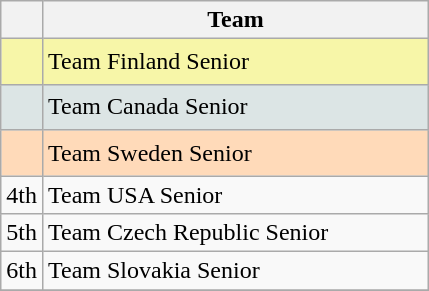<table class="wikitable" style="text-align:center">
<tr>
<th width=15></th>
<th width=250>Team</th>
</tr>
<tr style="background:#f7f6a8;">
<td style="text-align:center; height:23px;"></td>
<td align=left> Team Finland Senior</td>
</tr>
<tr style="background:#dce5e5;">
<td style="text-align:center; height:23px;"></td>
<td align=left> Team Canada Senior</td>
</tr>
<tr style="background:#ffdab9;">
<td style="text-align:center; height:23px;"></td>
<td align=left> Team Sweden Senior</td>
</tr>
<tr>
<td>4th</td>
<td align=left> Team USA Senior</td>
</tr>
<tr>
<td>5th</td>
<td align=left> Team Czech Republic Senior</td>
</tr>
<tr>
<td>6th</td>
<td align=left> Team Slovakia Senior</td>
</tr>
<tr>
</tr>
</table>
